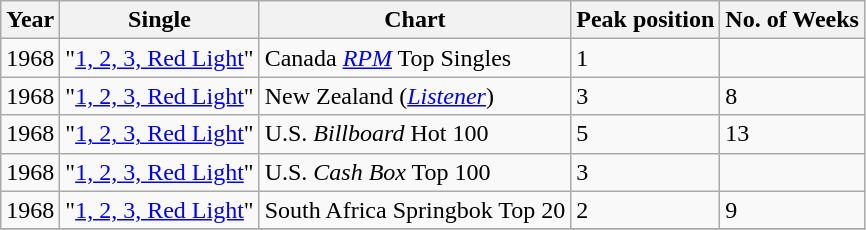<table class="wikitable">
<tr>
<th align="left">Year</th>
<th align="left">Single</th>
<th align="left">Chart</th>
<th align="left">Peak position</th>
<th align="left">No. of Weeks</th>
</tr>
<tr>
<td align="left">1968</td>
<td align="left">"<a href='#'>1, 2, 3, Red Light</a>"</td>
<td align="left">Canada <em><a href='#'>RPM</a></em> Top Singles</td>
<td align="left">1</td>
<td align="left"></td>
</tr>
<tr>
<td align="left">1968</td>
<td align="left">"<a href='#'>1, 2, 3, Red Light</a>"</td>
<td align="left">New Zealand (<em><a href='#'>Listener</a></em>)</td>
<td align="left">3</td>
<td align="left">8</td>
</tr>
<tr>
<td align="left">1968</td>
<td align="left">"<a href='#'>1, 2, 3, Red Light</a>"</td>
<td align="left">U.S. <em>Billboard</em> Hot 100</td>
<td align="left">5</td>
<td align="left">13</td>
</tr>
<tr>
<td align="left">1968</td>
<td align="left">"<a href='#'>1, 2, 3, Red Light</a>"</td>
<td align="left">U.S. <em>Cash Box</em> Top 100</td>
<td align="left">3</td>
<td align="left"></td>
</tr>
<tr>
<td align="left">1968</td>
<td align="left">"<a href='#'>1, 2, 3, Red Light</a>"</td>
<td align="left">South Africa Springbok Top 20</td>
<td align="left">2</td>
<td align="left">9</td>
</tr>
<tr>
</tr>
</table>
